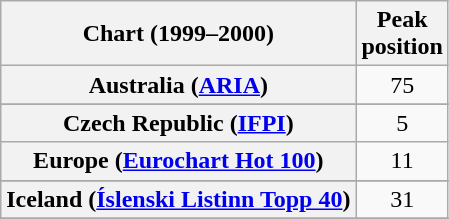<table class="wikitable sortable plainrowheaders" style="text-align:center">
<tr>
<th>Chart (1999–2000)</th>
<th>Peak<br>position</th>
</tr>
<tr>
<th scope="row">Australia (<a href='#'>ARIA</a>)</th>
<td>75</td>
</tr>
<tr>
</tr>
<tr>
<th scope="row">Czech Republic (<a href='#'>IFPI</a>)</th>
<td>5</td>
</tr>
<tr>
<th scope="row">Europe (<a href='#'>Eurochart Hot 100</a>)</th>
<td>11</td>
</tr>
<tr>
</tr>
<tr>
</tr>
<tr>
<th scope="row">Iceland (<a href='#'>Íslenski Listinn Topp 40</a>)</th>
<td>31</td>
</tr>
<tr>
</tr>
<tr>
</tr>
<tr>
</tr>
<tr>
</tr>
<tr>
</tr>
<tr>
</tr>
</table>
